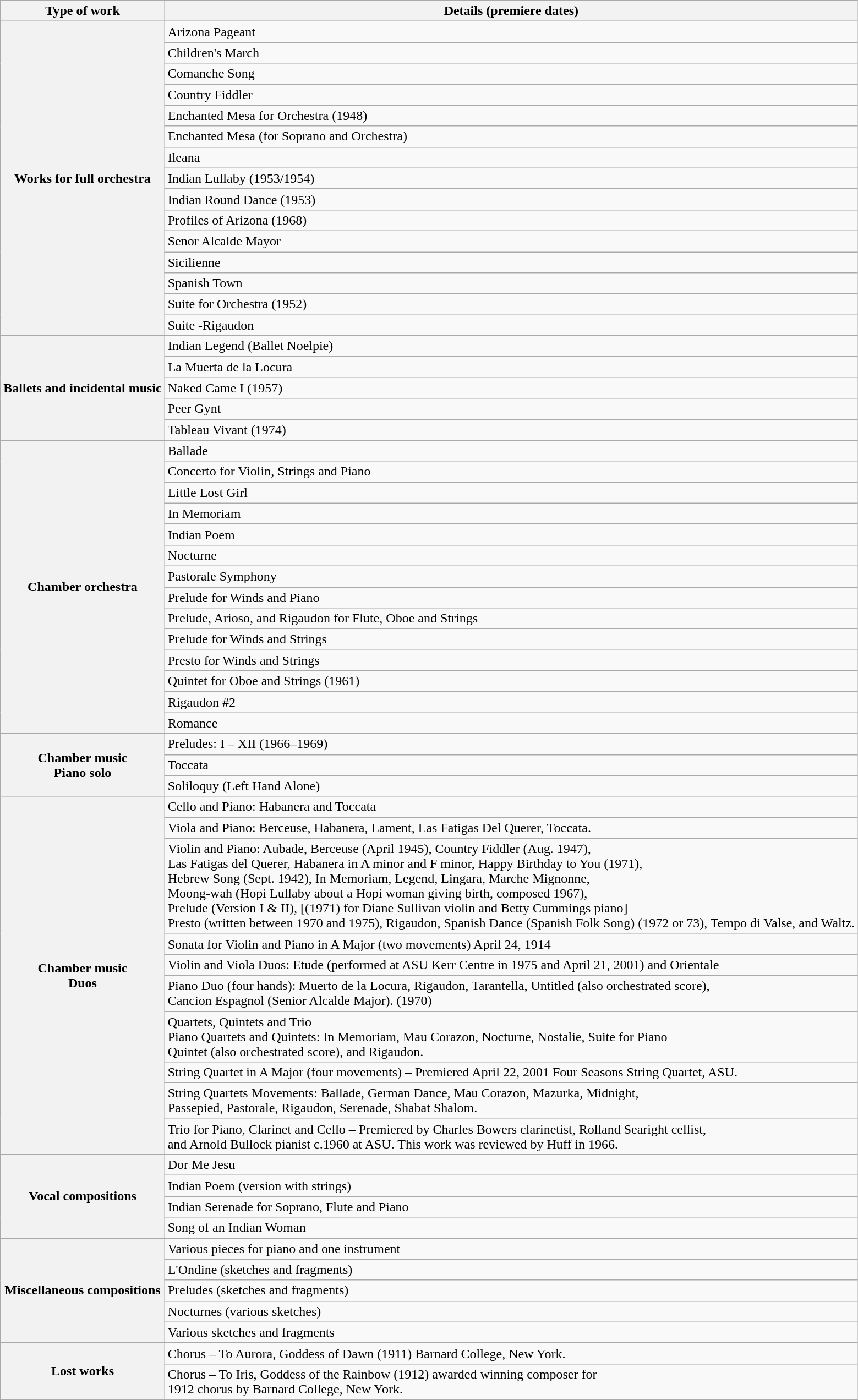<table class="wikitable">
<tr>
<th>Type of work</th>
<th>Details (premiere dates)</th>
</tr>
<tr>
<th rowspan="15">Works for full orchestra</th>
<td>Arizona Pageant</td>
</tr>
<tr>
<td>Children's March</td>
</tr>
<tr>
<td>Comanche Song</td>
</tr>
<tr>
<td>Country Fiddler</td>
</tr>
<tr>
<td>Enchanted Mesa for Orchestra (1948)</td>
</tr>
<tr>
<td>Enchanted Mesa (for Soprano and Orchestra)</td>
</tr>
<tr>
<td>Ileana</td>
</tr>
<tr>
<td>Indian Lullaby (1953/1954)</td>
</tr>
<tr>
<td>Indian Round Dance (1953)</td>
</tr>
<tr>
<td>Profiles of Arizona (1968)</td>
</tr>
<tr>
<td>Senor Alcalde Mayor</td>
</tr>
<tr>
<td>Sicilienne</td>
</tr>
<tr>
<td>Spanish Town</td>
</tr>
<tr>
<td>Suite for Orchestra (1952)</td>
</tr>
<tr>
<td>Suite -Rigaudon</td>
</tr>
<tr>
<th rowspan="5">Ballets and incidental music</th>
<td>Indian Legend (Ballet Noelpie)</td>
</tr>
<tr>
<td>La Muerta de la Locura</td>
</tr>
<tr>
<td>Naked Came I (1957)</td>
</tr>
<tr>
<td>Peer Gynt</td>
</tr>
<tr>
<td>Tableau Vivant (1974)</td>
</tr>
<tr>
<th rowspan="14">Chamber orchestra</th>
<td>Ballade</td>
</tr>
<tr>
<td>Concerto for Violin, Strings and Piano</td>
</tr>
<tr>
<td>Little Lost Girl</td>
</tr>
<tr>
<td>In Memoriam</td>
</tr>
<tr>
<td>Indian Poem</td>
</tr>
<tr>
<td>Nocturne</td>
</tr>
<tr>
<td>Pastorale Symphony</td>
</tr>
<tr>
<td>Prelude for Winds and Piano</td>
</tr>
<tr>
<td>Prelude, Arioso, and Rigaudon for Flute, Oboe and Strings</td>
</tr>
<tr>
<td>Prelude for Winds and Strings</td>
</tr>
<tr>
<td>Presto for Winds and Strings</td>
</tr>
<tr>
<td>Quintet for Oboe and Strings (1961)</td>
</tr>
<tr>
<td>Rigaudon #2</td>
</tr>
<tr>
<td>Romance</td>
</tr>
<tr>
<th rowspan="3">Chamber music<br>Piano solo</th>
<td>Preludes: I – XII (1966–1969)</td>
</tr>
<tr>
<td>Toccata</td>
</tr>
<tr>
<td>Soliloquy (Left Hand Alone)</td>
</tr>
<tr>
<th rowspan="10">Chamber music<br>Duos</th>
<td>Cello and Piano: Habanera and Toccata</td>
</tr>
<tr>
<td>Viola and Piano: Berceuse, Habanera, Lament, Las Fatigas Del Querer, Toccata.</td>
</tr>
<tr>
<td>Violin and Piano: Aubade, Berceuse (April 1945), Country Fiddler (Aug. 1947),<br>Las Fatigas del Querer, Habanera in A minor and F minor, Happy Birthday to You (1971),<br>Hebrew Song (Sept. 1942), In Memoriam, Legend, Lingara, Marche Mignonne,<br>Moong-wah (Hopi Lullaby about a Hopi woman giving birth, composed 1967),<br>Prelude (Version I & II), [(1971) for Diane Sullivan violin and Betty Cummings piano]<br>Presto (written between 1970 and 1975), Rigaudon, Spanish Dance (Spanish Folk Song) (1972 or 73), Tempo di Valse, and Waltz.</td>
</tr>
<tr>
<td>Sonata for Violin and Piano in A Major (two movements) April 24, 1914</td>
</tr>
<tr>
<td>Violin and Viola Duos: Etude (performed at ASU Kerr Centre in 1975 and April 21, 2001) and Orientale</td>
</tr>
<tr>
<td>Piano Duo (four hands): Muerto de la Locura, Rigaudon, Tarantella, Untitled (also orchestrated score),<br>Cancion Espagnol (Senior Alcalde Major). (1970)</td>
</tr>
<tr>
<td>Quartets, Quintets and Trio<br>Piano Quartets and Quintets: In Memoriam, Mau Corazon, Nocturne, Nostalie, Suite for Piano<br>Quintet (also orchestrated score), and Rigaudon.</td>
</tr>
<tr>
<td>String Quartet in A Major (four movements) – Premiered April 22, 2001 Four Seasons String Quartet, ASU.</td>
</tr>
<tr>
<td>String Quartets Movements: Ballade, German Dance, Mau Corazon, Mazurka, Midnight,<br>Passepied, Pastorale, Rigaudon, Serenade, Shabat Shalom.</td>
</tr>
<tr>
<td>Trio for Piano, Clarinet and Cello – Premiered by Charles Bowers clarinetist, Rolland Searight cellist,<br>and Arnold Bullock pianist c.1960 at ASU. This work was reviewed by Huff in 1966.</td>
</tr>
<tr>
<th rowspan="4">Vocal compositions</th>
<td>Dor Me Jesu</td>
</tr>
<tr>
<td>Indian Poem (version with strings)</td>
</tr>
<tr>
<td>Indian Serenade for Soprano, Flute and Piano</td>
</tr>
<tr>
<td>Song of an Indian Woman</td>
</tr>
<tr>
<th rowspan="5">Miscellaneous compositions</th>
<td>Various pieces for piano and one instrument</td>
</tr>
<tr>
<td>L'Ondine (sketches and fragments)</td>
</tr>
<tr>
<td>Preludes (sketches and fragments)</td>
</tr>
<tr>
<td>Nocturnes (various sketches)</td>
</tr>
<tr>
<td>Various sketches and fragments</td>
</tr>
<tr>
<th rowspan="2">Lost works</th>
<td>Chorus – To Aurora, Goddess of Dawn (1911) Barnard College, New York.</td>
</tr>
<tr>
<td>Chorus – To Iris, Goddess of the Rainbow (1912) awarded winning composer for<br>1912 chorus by Barnard College, New York.</td>
</tr>
</table>
